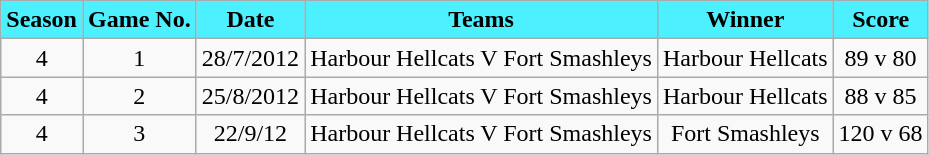<table class="wikitable" style="text-align: center;">
<tr>
<th style="background-color: #4df0ff; ">Season</th>
<th style="background-color: #4df0ff; ">Game No.</th>
<th style="background-color: #4df0ff; ">Date</th>
<th style="background-color: #4df0ff; ">Teams</th>
<th style="background-color: #4df0ff; ">Winner</th>
<th style="background-color: #4df0ff; ">Score</th>
</tr>
<tr>
<td>4</td>
<td>1</td>
<td>28/7/2012</td>
<td>Harbour Hellcats V Fort Smashleys</td>
<td>Harbour Hellcats</td>
<td>89 v 80</td>
</tr>
<tr>
<td>4</td>
<td>2</td>
<td>25/8/2012</td>
<td>Harbour Hellcats V Fort Smashleys</td>
<td>Harbour Hellcats</td>
<td>88 v 85</td>
</tr>
<tr>
<td>4</td>
<td>3</td>
<td>22/9/12</td>
<td>Harbour Hellcats V Fort Smashleys</td>
<td>Fort Smashleys</td>
<td>120 v 68</td>
</tr>
</table>
